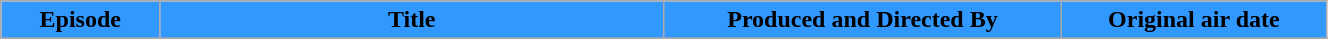<table class="wikitable plainrowheaders" style="background: ; width:70%;">
<tr>
<th style="background: #3198FF; width: 12%; color: #000000;">Episode</th>
<th style="background: #3198FF; color: #000000;">Title</th>
<th style="background: #3198FF;  width: 30%; color: #000000;">Produced and Directed By</th>
<th style="background: #3198FF;  width: 20%; color: #000000;">Original air date</th>
</tr>
<tr>
</tr>
</table>
